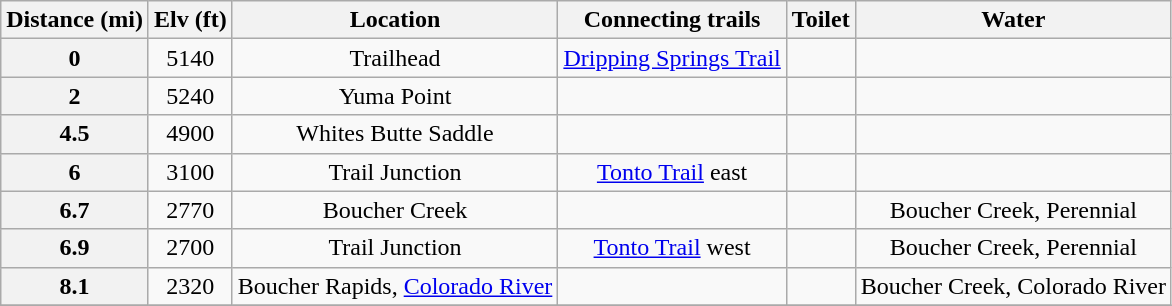<table class="wikitable" style="text-align:center">
<tr>
<th>Distance (mi)</th>
<th>Elv (ft)</th>
<th>Location</th>
<th>Connecting trails</th>
<th>Toilet</th>
<th>Water</th>
</tr>
<tr>
<th>0</th>
<td>5140</td>
<td>Trailhead</td>
<td><a href='#'>Dripping Springs Trail</a></td>
<td></td>
<td></td>
</tr>
<tr>
<th>2</th>
<td>5240</td>
<td>Yuma Point</td>
<td></td>
<td></td>
<td></td>
</tr>
<tr>
<th>4.5</th>
<td>4900</td>
<td>Whites Butte Saddle</td>
<td></td>
<td></td>
<td></td>
</tr>
<tr>
<th>6</th>
<td>3100</td>
<td>Trail Junction</td>
<td><a href='#'>Tonto Trail</a> east</td>
<td></td>
<td></td>
</tr>
<tr>
<th>6.7</th>
<td>2770</td>
<td>Boucher Creek</td>
<td></td>
<td></td>
<td>Boucher Creek, Perennial</td>
</tr>
<tr>
<th>6.9</th>
<td>2700</td>
<td>Trail Junction</td>
<td><a href='#'>Tonto Trail</a> west</td>
<td></td>
<td>Boucher Creek, Perennial</td>
</tr>
<tr>
<th>8.1</th>
<td>2320</td>
<td>Boucher Rapids, <a href='#'>Colorado River</a></td>
<td></td>
<td></td>
<td>Boucher Creek, Colorado River</td>
</tr>
<tr>
</tr>
</table>
